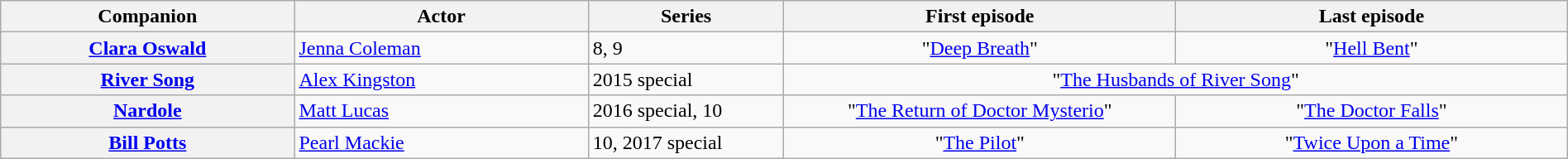<table class="wikitable plainrowheaders" style="width:100%;">
<tr>
<th scope="col" style="width:15%;">Companion</th>
<th scope="col" style="width:15%;">Actor</th>
<th scope="col" style="width:10%;">Series</th>
<th scope="col" style="width:20%;">First episode</th>
<th scope="col" style="width:20%;">Last episode</th>
</tr>
<tr>
<th scope="row"><a href='#'>Clara Oswald</a></th>
<td><a href='#'>Jenna Coleman</a></td>
<td>8, 9</td>
<td align="center">"<a href='#'>Deep Breath</a>"</td>
<td align="center">"<a href='#'>Hell Bent</a>"</td>
</tr>
<tr>
<th scope="row"><a href='#'>River Song</a></th>
<td><a href='#'>Alex Kingston</a></td>
<td>2015 special</td>
<td align="center" colspan="2">"<a href='#'>The Husbands of River Song</a>"</td>
</tr>
<tr>
<th scope="row"><a href='#'>Nardole</a></th>
<td><a href='#'>Matt Lucas</a></td>
<td>2016 special, 10</td>
<td align="center">"<a href='#'>The Return of Doctor Mysterio</a>"</td>
<td align="center">"<a href='#'>The Doctor Falls</a>"</td>
</tr>
<tr>
<th scope="row"><a href='#'>Bill Potts</a></th>
<td><a href='#'>Pearl Mackie</a></td>
<td>10, 2017 special</td>
<td align="center">"<a href='#'>The Pilot</a>"</td>
<td align="center">"<a href='#'>Twice Upon a Time</a>"</td>
</tr>
</table>
